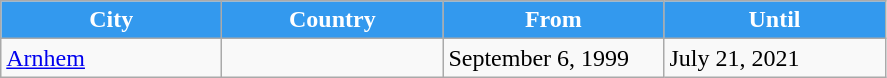<table class="wikitable" "text-align:left;font-size:100%;"|>
<tr>
<th style="background:#39e; color:white; height:17px; width:140px;">City</th>
<th ! style="background:#39e; color:white; width:140px;">Country</th>
<th ! style="background:#39e; color:white; width:140px;">From</th>
<th ! style="background:#39e; color:white; width:140px;">Until</th>
</tr>
<tr>
<td ! !> <a href='#'>Arnhem</a></td>
<td ! !></td>
<td ! !>September 6, 1999</td>
<td ! !>July 21, 2021</td>
</tr>
</table>
